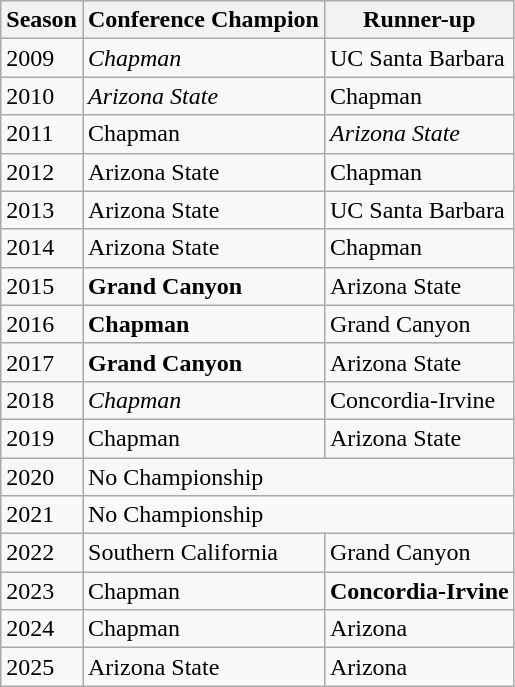<table class="wikitable">
<tr>
<th>Season</th>
<th>Conference Champion</th>
<th>Runner-up</th>
</tr>
<tr>
<td>2009</td>
<td><em>Chapman</em></td>
<td>UC Santa Barbara</td>
</tr>
<tr>
<td>2010</td>
<td><em>Arizona State</em></td>
<td>Chapman</td>
</tr>
<tr>
<td>2011</td>
<td>Chapman</td>
<td><em>Arizona State</em></td>
</tr>
<tr>
<td>2012</td>
<td>Arizona State</td>
<td>Chapman</td>
</tr>
<tr>
<td>2013</td>
<td>Arizona State</td>
<td>UC Santa Barbara</td>
</tr>
<tr>
<td>2014</td>
<td>Arizona State</td>
<td>Chapman</td>
</tr>
<tr>
<td>2015</td>
<td><strong>Grand Canyon</strong></td>
<td>Arizona State</td>
</tr>
<tr>
<td>2016</td>
<td><strong>Chapman</strong></td>
<td>Grand Canyon</td>
</tr>
<tr>
<td>2017</td>
<td><strong>Grand Canyon</strong></td>
<td>Arizona State</td>
</tr>
<tr>
<td>2018</td>
<td><em>Chapman</em></td>
<td>Concordia-Irvine</td>
</tr>
<tr>
<td>2019</td>
<td>Chapman</td>
<td>Arizona State</td>
</tr>
<tr>
<td>2020</td>
<td colspan="2">No Championship</td>
</tr>
<tr>
<td>2021</td>
<td colspan="2">No Championship</td>
</tr>
<tr>
<td>2022</td>
<td>Southern California</td>
<td>Grand Canyon</td>
</tr>
<tr>
<td>2023</td>
<td>Chapman</td>
<td><strong>Concordia-Irvine</strong></td>
</tr>
<tr>
<td>2024</td>
<td>Chapman</td>
<td>Arizona</td>
</tr>
<tr>
<td>2025</td>
<td>Arizona State</td>
<td>Arizona</td>
</tr>
</table>
